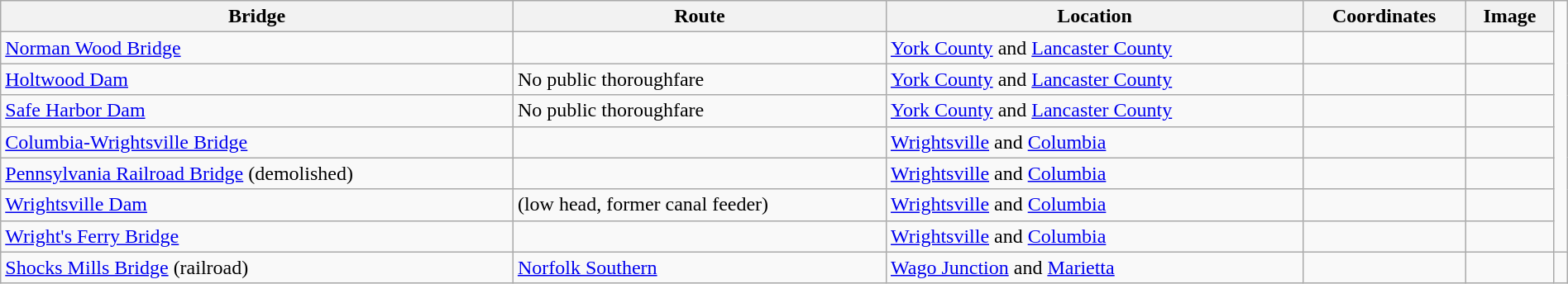<table class="wikitable" style="width:100%">
<tr>
<th>Bridge</th>
<th>Route</th>
<th>Location</th>
<th>Coordinates</th>
<th>Image</th>
</tr>
<tr>
<td><a href='#'>Norman Wood Bridge</a></td>
<td></td>
<td><a href='#'>York County</a> and <a href='#'>Lancaster County</a></td>
<td></td>
<td></td>
</tr>
<tr>
<td><a href='#'>Holtwood Dam</a></td>
<td>No public thoroughfare</td>
<td><a href='#'>York County</a> and <a href='#'>Lancaster County</a></td>
<td></td>
<td></td>
</tr>
<tr>
<td><a href='#'>Safe Harbor Dam</a></td>
<td>No public thoroughfare</td>
<td><a href='#'>York County</a> and <a href='#'>Lancaster County</a></td>
<td></td>
<td></td>
</tr>
<tr>
<td><a href='#'>Columbia-Wrightsville Bridge</a></td>
<td></td>
<td><a href='#'>Wrightsville</a> and <a href='#'>Columbia</a></td>
<td></td>
<td></td>
</tr>
<tr>
<td><a href='#'>Pennsylvania Railroad Bridge</a> (demolished)</td>
<td></td>
<td><a href='#'>Wrightsville</a> and <a href='#'>Columbia</a></td>
<td></td>
<td></td>
</tr>
<tr>
<td><a href='#'>Wrightsville Dam</a></td>
<td>(low head, former canal feeder)</td>
<td><a href='#'>Wrightsville</a> and <a href='#'>Columbia</a></td>
<td></td>
<td></td>
</tr>
<tr>
<td><a href='#'>Wright's Ferry Bridge</a></td>
<td></td>
<td><a href='#'>Wrightsville</a> and <a href='#'>Columbia</a></td>
<td></td>
<td></td>
</tr>
<tr>
<td><a href='#'>Shocks Mills Bridge</a> (railroad)</td>
<td><a href='#'>Norfolk Southern</a></td>
<td><a href='#'>Wago Junction</a> and <a href='#'>Marietta</a></td>
<td></td>
<td></td>
<td></td>
</tr>
</table>
